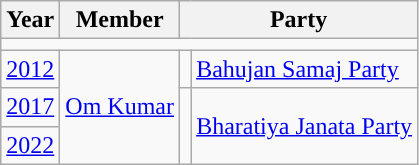<table class="wikitable">
<tr>
<th>Year</th>
<th>Member</th>
<th colspan="2">Party</th>
</tr>
<tr>
<td colspan="4"></td>
</tr>
<tr>
<td><a href='#'>2012</a></td>
<td rowspan="3"><a href='#'>Om Kumar</a></td>
<td style="background-color: "></td>
<td><a href='#'>Bahujan Samaj Party</a></td>
</tr>
<tr>
<td><a href='#'>2017</a></td>
<td rowspan="2" style="background-color: "></td>
<td rowspan="2"><a href='#'>Bharatiya Janata Party</a></td>
</tr>
<tr>
<td><a href='#'>2022</a></td>
</tr>
</table>
